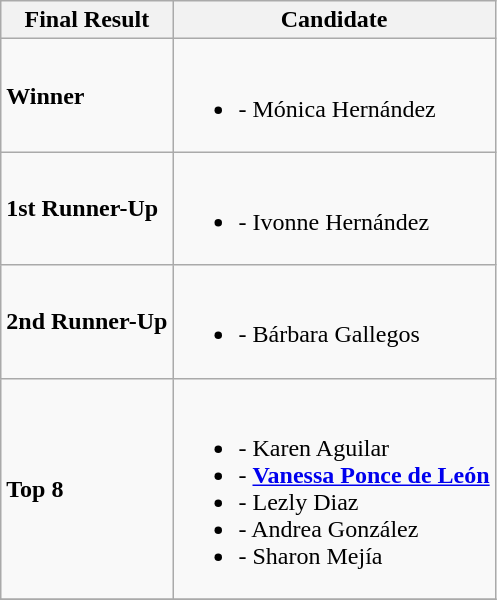<table class="wikitable">
<tr>
<th>Final Result</th>
<th>Candidate</th>
</tr>
<tr>
<td><strong>Winner</strong></td>
<td><br><ul><li><strong></strong> - Mónica Hernández</li></ul></td>
</tr>
<tr>
<td><strong>1st Runner-Up</strong></td>
<td><br><ul><li><strong></strong> - Ivonne Hernández</li></ul></td>
</tr>
<tr>
<td><strong>2nd Runner-Up</strong></td>
<td><br><ul><li><strong></strong> - Bárbara Gallegos</li></ul></td>
</tr>
<tr>
<td><strong>Top 8</strong></td>
<td><br><ul><li><strong></strong> - Karen Aguilar</li><li><strong></strong> - <strong><a href='#'>Vanessa Ponce de León</a></strong></li><li><strong></strong> - Lezly Diaz</li><li><strong></strong> - Andrea González</li><li><strong></strong> - Sharon Mejía</li></ul></td>
</tr>
<tr>
</tr>
</table>
